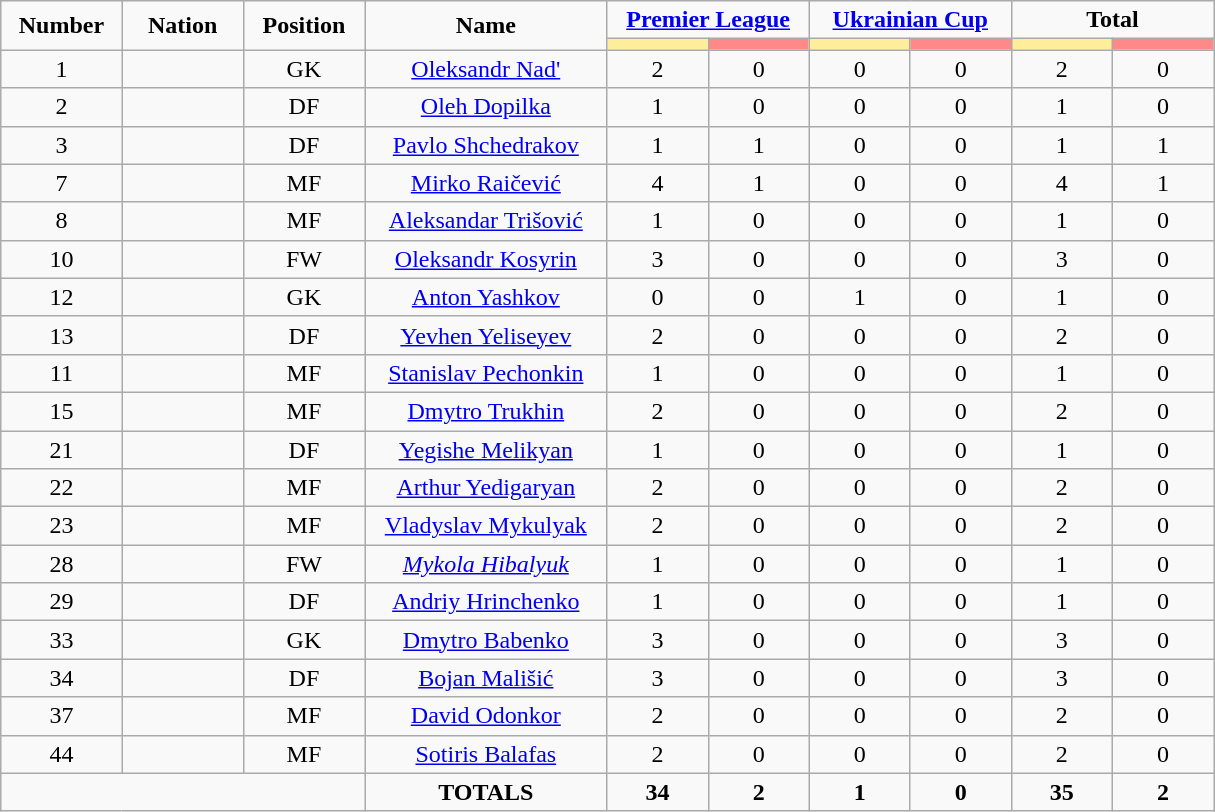<table class="wikitable" style="font-size: 100%; text-align: center;">
<tr>
<td rowspan="2" width="10%" align="center"><strong>Number</strong></td>
<td rowspan="2" width="10%" align="center"><strong>Nation</strong></td>
<td rowspan="2" width="10%" align="center"><strong>Position</strong></td>
<td rowspan="2" width="20%" align="center"><strong>Name</strong></td>
<td colspan="2" align="center"><strong><a href='#'>Premier League</a></strong></td>
<td colspan="2" align="center"><strong><a href='#'>Ukrainian Cup</a></strong></td>
<td colspan="2" align="center"><strong>Total</strong></td>
</tr>
<tr>
<th width=60 style="background: #FFEE99"></th>
<th width=60 style="background: #FF8888"></th>
<th width=60 style="background: #FFEE99"></th>
<th width=60 style="background: #FF8888"></th>
<th width=60 style="background: #FFEE99"></th>
<th width=60 style="background: #FF8888"></th>
</tr>
<tr>
<td>1</td>
<td></td>
<td>GK</td>
<td><a href='#'>Oleksandr Nad'</a></td>
<td>2</td>
<td>0</td>
<td>0</td>
<td>0</td>
<td>2</td>
<td>0</td>
</tr>
<tr>
<td>2</td>
<td></td>
<td>DF</td>
<td><a href='#'>Oleh Dopilka</a></td>
<td>1</td>
<td>0</td>
<td>0</td>
<td>0</td>
<td>1</td>
<td>0</td>
</tr>
<tr>
<td>3</td>
<td></td>
<td>DF</td>
<td><a href='#'>Pavlo Shchedrakov</a></td>
<td>1</td>
<td>1</td>
<td>0</td>
<td>0</td>
<td>1</td>
<td>1</td>
</tr>
<tr>
<td>7</td>
<td></td>
<td>MF</td>
<td><a href='#'>Mirko Raičević</a></td>
<td>4</td>
<td>1</td>
<td>0</td>
<td>0</td>
<td>4</td>
<td>1</td>
</tr>
<tr>
<td>8</td>
<td></td>
<td>MF</td>
<td><a href='#'>Aleksandar Trišović</a></td>
<td>1</td>
<td>0</td>
<td>0</td>
<td>0</td>
<td>1</td>
<td>0</td>
</tr>
<tr>
<td>10</td>
<td></td>
<td>FW</td>
<td><a href='#'>Oleksandr Kosyrin</a></td>
<td>3</td>
<td>0</td>
<td>0</td>
<td>0</td>
<td>3</td>
<td>0</td>
</tr>
<tr>
<td>12</td>
<td></td>
<td>GK</td>
<td><a href='#'>Anton Yashkov</a></td>
<td>0</td>
<td>0</td>
<td>1</td>
<td>0</td>
<td>1</td>
<td>0</td>
</tr>
<tr>
<td>13</td>
<td></td>
<td>DF</td>
<td><a href='#'>Yevhen Yeliseyev</a></td>
<td>2</td>
<td>0</td>
<td>0</td>
<td>0</td>
<td>2</td>
<td>0</td>
</tr>
<tr>
<td>11</td>
<td></td>
<td>MF</td>
<td><a href='#'>Stanislav Pechonkin</a></td>
<td>1</td>
<td>0</td>
<td>0</td>
<td>0</td>
<td>1</td>
<td>0</td>
</tr>
<tr>
<td>15</td>
<td></td>
<td>MF</td>
<td><a href='#'>Dmytro Trukhin</a></td>
<td>2</td>
<td>0</td>
<td>0</td>
<td>0</td>
<td>2</td>
<td>0</td>
</tr>
<tr>
<td>21</td>
<td></td>
<td>DF</td>
<td><a href='#'>Yegishe Melikyan</a></td>
<td>1</td>
<td>0</td>
<td>0</td>
<td>0</td>
<td>1</td>
<td>0</td>
</tr>
<tr>
<td>22</td>
<td></td>
<td>MF</td>
<td><a href='#'>Arthur Yedigaryan</a></td>
<td>2</td>
<td>0</td>
<td>0</td>
<td>0</td>
<td>2</td>
<td>0</td>
</tr>
<tr>
<td>23</td>
<td></td>
<td>MF</td>
<td><a href='#'>Vladyslav Mykulyak</a></td>
<td>2</td>
<td>0</td>
<td>0</td>
<td>0</td>
<td>2</td>
<td>0</td>
</tr>
<tr>
<td>28</td>
<td></td>
<td>FW</td>
<td><em><a href='#'>Mykola Hibalyuk</a></em></td>
<td>1</td>
<td>0</td>
<td>0</td>
<td>0</td>
<td>1</td>
<td>0</td>
</tr>
<tr>
<td>29</td>
<td></td>
<td>DF</td>
<td><a href='#'>Andriy Hrinchenko</a></td>
<td>1</td>
<td>0</td>
<td>0</td>
<td>0</td>
<td>1</td>
<td>0</td>
</tr>
<tr>
<td>33</td>
<td></td>
<td>GK</td>
<td><a href='#'>Dmytro Babenko</a></td>
<td>3</td>
<td>0</td>
<td>0</td>
<td>0</td>
<td>3</td>
<td>0</td>
</tr>
<tr>
<td>34</td>
<td></td>
<td>DF</td>
<td><a href='#'>Bojan Mališić</a></td>
<td>3</td>
<td>0</td>
<td>0</td>
<td>0</td>
<td>3</td>
<td>0</td>
</tr>
<tr>
<td>37</td>
<td></td>
<td>MF</td>
<td><a href='#'>David Odonkor</a></td>
<td>2</td>
<td>0</td>
<td>0</td>
<td>0</td>
<td>2</td>
<td>0</td>
</tr>
<tr>
<td>44</td>
<td></td>
<td>MF</td>
<td><a href='#'>Sotiris Balafas</a></td>
<td>2</td>
<td>0</td>
<td>0</td>
<td>0</td>
<td>2</td>
<td>0</td>
</tr>
<tr>
<td colspan="3"></td>
<td><strong>TOTALS</strong></td>
<td><strong>34</strong></td>
<td><strong>2</strong></td>
<td><strong>1</strong></td>
<td><strong>0</strong></td>
<td><strong>35</strong></td>
<td><strong>2</strong></td>
</tr>
</table>
